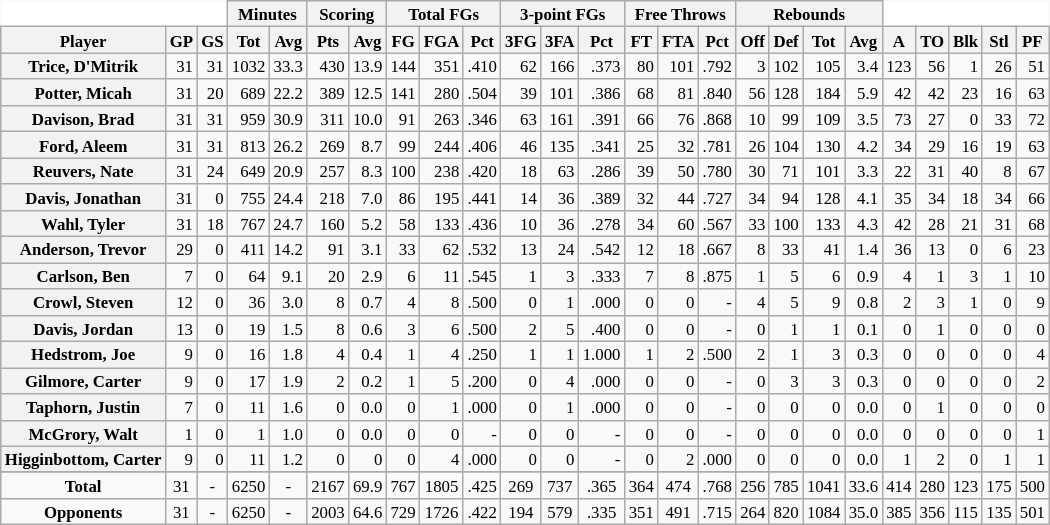<table class="wikitable sortable" border="1" style="font-size:70%;">
<tr>
<th colspan="3" style="border-top-style:hidden; border-left-style:hidden; background: white;"></th>
<th colspan="2" style=>Minutes</th>
<th colspan="2" style=>Scoring</th>
<th colspan="3" style=>Total FGs</th>
<th colspan="3" style=>3-point FGs</th>
<th colspan="3" style=>Free Throws</th>
<th colspan="4" style=>Rebounds</th>
<th colspan="5" style="border-top-style:hidden; border-right-style:hidden; background: white;"></th>
</tr>
<tr>
<th scope="col" style=>Player</th>
<th scope="col" style=>GP</th>
<th scope="col" style=>GS</th>
<th scope="col" style=>Tot</th>
<th scope="col" style=>Avg</th>
<th scope="col" style=>Pts</th>
<th scope="col" style=>Avg</th>
<th scope="col" style=>FG</th>
<th scope="col" style=>FGA</th>
<th scope="col" style=>Pct</th>
<th scope="col" style=>3FG</th>
<th scope="col" style=>3FA</th>
<th scope="col" style=>Pct</th>
<th scope="col" style=>FT</th>
<th scope="col" style=>FTA</th>
<th scope="col" style=>Pct</th>
<th scope="col" style=>Off</th>
<th scope="col" style=>Def</th>
<th scope="col" style=>Tot</th>
<th scope="col" style=>Avg</th>
<th scope="col" style=>A</th>
<th scope="col" style=>TO</th>
<th scope="col" style=>Blk</th>
<th scope="col" style=>Stl</th>
<th scope="col" style=>PF</th>
</tr>
<tr>
<th style=white-space:nowrap>Trice, D'Mitrik</th>
<td align="right" style=>31</td>
<td align="right" style=>31</td>
<td align="right" style=>1032</td>
<td align="right" style=>33.3</td>
<td align="right" style=>430</td>
<td align="right" style=>13.9</td>
<td align="right" style=>144</td>
<td align="right" style=>351</td>
<td align="right">.410</td>
<td align="right">62</td>
<td align="right" style=>166</td>
<td align="right">.373</td>
<td align="right" style=>80</td>
<td align="right" style=>101</td>
<td align="right">.792</td>
<td align="right">3</td>
<td align="right">102</td>
<td align="right">105</td>
<td align="right">3.4</td>
<td align="right" style=>123</td>
<td align="right" style=>56</td>
<td align="right">1</td>
<td align="right">26</td>
<td align="right">51</td>
</tr>
<tr>
<th style=white-space:nowrap>Potter, Micah</th>
<td align="right" style=>31</td>
<td align="right">20</td>
<td align="right">689</td>
<td align="right">22.2</td>
<td align="right">389</td>
<td align="right">12.5</td>
<td align="right">141</td>
<td align="right">280</td>
<td align="right" style=>.504</td>
<td align="right">39</td>
<td align="right">101</td>
<td align="right">.386</td>
<td align="right">68</td>
<td align="right">81</td>
<td align="right">.840</td>
<td align="right" style=>56</td>
<td align="right" style=>128</td>
<td align="right" style=>184</td>
<td align="right" style=>5.9</td>
<td align="right">42</td>
<td align="right">42</td>
<td align="right">23</td>
<td align="right">16</td>
<td align="right">63</td>
</tr>
<tr>
<th style=white-space:nowrap>Davison, Brad</th>
<td align="right" style=>31</td>
<td align="right" style=>31</td>
<td align="right">959</td>
<td align="right">30.9</td>
<td align="right">311</td>
<td align="right">10.0</td>
<td align="right">91</td>
<td align="right">263</td>
<td align="right">.346</td>
<td align="right" style=>63</td>
<td align="right">161</td>
<td align="right" style=>.391</td>
<td align="right">66</td>
<td align="right">76</td>
<td align="right" style=>.868</td>
<td align="right">10</td>
<td align="right">99</td>
<td align="right">109</td>
<td align="right">3.5</td>
<td align="right">73</td>
<td align="right">27</td>
<td align="right">0</td>
<td align="right">33</td>
<td align="right" style=>72</td>
</tr>
<tr>
<th style=white-space:nowrap>Ford, Aleem</th>
<td align="right" style=>31</td>
<td align="right" style=>31</td>
<td align="right">813</td>
<td align="right">26.2</td>
<td align="right">269</td>
<td align="right">8.7</td>
<td align="right">99</td>
<td align="right">244</td>
<td align="right">.406</td>
<td align="right">46</td>
<td align="right">135</td>
<td align="right">.341</td>
<td align="right">25</td>
<td align="right">32</td>
<td align="right">.781</td>
<td align="right">26</td>
<td align="right">104</td>
<td align="right">130</td>
<td align="right">4.2</td>
<td align="right">34</td>
<td align="right">29</td>
<td align="right">16</td>
<td align="right">19</td>
<td align="right">63</td>
</tr>
<tr>
<th style=white-space:nowrap>Reuvers, Nate</th>
<td align="right" style=>31</td>
<td align="right">24</td>
<td align="right">649</td>
<td align="right">20.9</td>
<td align="right">257</td>
<td align="right">8.3</td>
<td align="right">100</td>
<td align="right">238</td>
<td align="right">.420</td>
<td align="right">18</td>
<td align="right">63</td>
<td align="right">.286</td>
<td align="right">39</td>
<td align="right">50</td>
<td align="right">.780</td>
<td align="right">30</td>
<td align="right">71</td>
<td align="right">101</td>
<td align="right">3.3</td>
<td align="right">22</td>
<td align="right">31</td>
<td align="right" style=>40</td>
<td align="right">8</td>
<td align="right">67</td>
</tr>
<tr>
<th style=white-space:nowrap>Davis, Jonathan</th>
<td align="right" style=>31</td>
<td align="right">0</td>
<td align="right">755</td>
<td align="right">24.4</td>
<td align="right">218</td>
<td align="right">7.0</td>
<td align="right">86</td>
<td align="right">195</td>
<td align="right">.441</td>
<td align="right">14</td>
<td align="right">36</td>
<td align="right">.389</td>
<td align="right">32</td>
<td align="right">44</td>
<td align="right">.727</td>
<td align="right">34</td>
<td align="right">94</td>
<td align="right">128</td>
<td align="right">4.1</td>
<td align="right">35</td>
<td align="right">34</td>
<td align="right">18</td>
<td align="right" style=>34</td>
<td align="right">66</td>
</tr>
<tr>
<th style=white-space:nowrap>Wahl, Tyler</th>
<td align="right" style=>31</td>
<td align="right">18</td>
<td align="right">767</td>
<td align="right">24.7</td>
<td align="right">160</td>
<td align="right">5.2</td>
<td align="right">58</td>
<td align="right">133</td>
<td align="right">.436</td>
<td align="right">10</td>
<td align="right">36</td>
<td align="right">.278</td>
<td align="right">34</td>
<td align="right">60</td>
<td align="right">.567</td>
<td align="right">33</td>
<td align="right">100</td>
<td align="right">133</td>
<td align="right">4.3</td>
<td align="right">42</td>
<td align="right">28</td>
<td align="right">21</td>
<td align="right">31</td>
<td align="right">68</td>
</tr>
<tr>
<th style=white-space:nowrap>Anderson, Trevor</th>
<td align="right">29</td>
<td align="right">0</td>
<td align="right">411</td>
<td align="right">14.2</td>
<td align="right">91</td>
<td align="right">3.1</td>
<td align="right">33</td>
<td align="right">62</td>
<td align="right">.532</td>
<td align="right">13</td>
<td align="right">24</td>
<td align="right">.542</td>
<td align="right">12</td>
<td align="right">18</td>
<td align="right">.667</td>
<td align="right">8</td>
<td align="right">33</td>
<td align="right">41</td>
<td align="right">1.4</td>
<td align="right">36</td>
<td align="right">13</td>
<td align="right">0</td>
<td align="right">6</td>
<td align="right">23</td>
</tr>
<tr>
<th style=white-space:nowrap>Carlson, Ben</th>
<td align="right">7</td>
<td align="right">0</td>
<td align="right">64</td>
<td align="right">9.1</td>
<td align="right">20</td>
<td align="right">2.9</td>
<td align="right">6</td>
<td align="right">11</td>
<td align="right">.545</td>
<td align="right">1</td>
<td align="right">3</td>
<td align="right">.333</td>
<td align="right">7</td>
<td align="right">8</td>
<td align="right">.875</td>
<td align="right">1</td>
<td align="right">5</td>
<td align="right">6</td>
<td align="right">0.9</td>
<td align="right">4</td>
<td align="right">1</td>
<td align="right">3</td>
<td align="right">1</td>
<td align="right">10</td>
</tr>
<tr>
<th style=white-space:nowrap>Crowl, Steven</th>
<td align="right">12</td>
<td align="right">0</td>
<td align="right">36</td>
<td align="right">3.0</td>
<td align="right">8</td>
<td align="right">0.7</td>
<td align="right">4</td>
<td align="right">8</td>
<td align="right">.500</td>
<td align="right">0</td>
<td align="right">1</td>
<td align="right">.000</td>
<td align="right">0</td>
<td align="right">0</td>
<td align="right">-</td>
<td align="right">4</td>
<td align="right">5</td>
<td align="right">9</td>
<td align="right">0.8</td>
<td align="right">2</td>
<td align="right">3</td>
<td align="right">1</td>
<td align="right">0</td>
<td align="right">9</td>
</tr>
<tr>
<th style=white-space:nowrap>Davis, Jordan</th>
<td align="right">13</td>
<td align="right">0</td>
<td align="right">19</td>
<td align="right">1.5</td>
<td align="right">8</td>
<td align="right">0.6</td>
<td align="right">3</td>
<td align="right">6</td>
<td align="right">.500</td>
<td align="right">2</td>
<td align="right">5</td>
<td align="right">.400</td>
<td align="right">0</td>
<td align="right">0</td>
<td align="right">-</td>
<td align="right">0</td>
<td align="right">1</td>
<td align="right">1</td>
<td align="right">0.1</td>
<td align="right">0</td>
<td align="right">1</td>
<td align="right">0</td>
<td align="right">0</td>
<td align="right">0</td>
</tr>
<tr>
<th style=white-space:nowrap>Hedstrom, Joe</th>
<td align="right">9</td>
<td align="right">0</td>
<td align="right">16</td>
<td align="right">1.8</td>
<td align="right">4</td>
<td align="right">0.4</td>
<td align="right">1</td>
<td align="right">4</td>
<td align="right">.250</td>
<td align="right">1</td>
<td align="right">1</td>
<td align="right">1.000</td>
<td align="right">1</td>
<td align="right">2</td>
<td align="right">.500</td>
<td align="right">2</td>
<td align="right">1</td>
<td align="right">3</td>
<td align="right">0.3</td>
<td align="right">0</td>
<td align="right">0</td>
<td align="right">0</td>
<td align="right">0</td>
<td align="right">4</td>
</tr>
<tr>
<th style=white-space:nowrap>Gilmore, Carter</th>
<td align="right">9</td>
<td align="right">0</td>
<td align="right">17</td>
<td align="right">1.9</td>
<td align="right">2</td>
<td align="right">0.2</td>
<td align="right">1</td>
<td align="right">5</td>
<td align="right">.200</td>
<td align="right">0</td>
<td align="right">4</td>
<td align="right">.000</td>
<td align="right">0</td>
<td align="right">0</td>
<td align="right">-</td>
<td align="right">0</td>
<td align="right">3</td>
<td align="right">3</td>
<td align="right">0.3</td>
<td align="right">0</td>
<td align="right">0</td>
<td align="right">0</td>
<td align="right">0</td>
<td align="right">2</td>
</tr>
<tr>
<th style=white-space:nowrap>Taphorn, Justin</th>
<td align="right">7</td>
<td align="right">0</td>
<td align="right">11</td>
<td align="right">1.6</td>
<td align="right">0</td>
<td align="right">0.0</td>
<td align="right">0</td>
<td align="right">1</td>
<td align="right">.000</td>
<td align="right">0</td>
<td align="right">1</td>
<td align="right">.000</td>
<td align="right">0</td>
<td align="right">0</td>
<td align="right">-</td>
<td align="right">0</td>
<td align="right">0</td>
<td align="right">0</td>
<td align="right">0.0</td>
<td align="right">0</td>
<td align="right">1</td>
<td align="right">0</td>
<td align="right">0</td>
<td align="right">0</td>
</tr>
<tr>
<th style=white-space:nowrap>McGrory, Walt</th>
<td align="right">1</td>
<td align="right">0</td>
<td align="right">1</td>
<td align="right">1.0</td>
<td align="right">0</td>
<td align="right">0.0</td>
<td align="right">0</td>
<td align="right">0</td>
<td align="right">-</td>
<td align="right">0</td>
<td align="right">0</td>
<td align="right">-</td>
<td align="right">0</td>
<td align="right">0</td>
<td align="right">-</td>
<td align="right">0</td>
<td align="right">0</td>
<td align="right">0</td>
<td align="right">0.0</td>
<td align="right">0</td>
<td align="right">0</td>
<td align="right">0</td>
<td align="right">0</td>
<td align="right">1</td>
</tr>
<tr>
<th style=white-space:nowrap>Higginbottom, Carter</th>
<td align="right">9</td>
<td align="right">0</td>
<td align="right">11</td>
<td align="right">1.2</td>
<td align="right">0</td>
<td align="right">0</td>
<td align="right">0</td>
<td align="right">4</td>
<td align="right">.000</td>
<td align="right">0</td>
<td align="right">0</td>
<td align="right">-</td>
<td align="right">0</td>
<td align="right">2</td>
<td align="right">.000</td>
<td align="right">0</td>
<td align="right">0</td>
<td align="right">0</td>
<td align="right">0.0</td>
<td align="right">1</td>
<td align="right">2</td>
<td align="right">0</td>
<td align="right">1</td>
<td align="right">1</td>
</tr>
<tr>
</tr>
<tr class="sortbottom">
<td align="center" style=><strong>Total</strong></td>
<td align="center" style=>31</td>
<td align="center" style=>-</td>
<td align="center" style=>6250</td>
<td align="center" style=>-</td>
<td align="center" style=>2167</td>
<td align="center" style=>69.9</td>
<td align="center" style=>767</td>
<td align="center" style=>1805</td>
<td align="center" style=>.425</td>
<td align="center" style=>269</td>
<td align="center" style=>737</td>
<td align="center" style=>.365</td>
<td align="center" style=>364</td>
<td align="center" style=>474</td>
<td align="center" style=>.768</td>
<td align="center" style=>256</td>
<td align="center" style=>785</td>
<td align="center" style=>1041</td>
<td align="center" style=>33.6</td>
<td align="center" style=>414</td>
<td align="center" style=>280</td>
<td align="center" style=>123</td>
<td align="center" style=>175</td>
<td align="center" style=>500</td>
</tr>
<tr class="sortbottom">
<td align="center"><strong>Opponents</strong></td>
<td align="center">31</td>
<td align="center">-</td>
<td align="center">6250</td>
<td align="center">-</td>
<td align="center">2003</td>
<td align="center">64.6</td>
<td align="center">729</td>
<td align="center">1726</td>
<td align="center">.422</td>
<td align="center">194</td>
<td align="center">579</td>
<td align="center">.335</td>
<td align="center">351</td>
<td align="center">491</td>
<td align="center">.715</td>
<td align="center">264</td>
<td align="center">820</td>
<td align="center">1084</td>
<td align="center">35.0</td>
<td align="center">385</td>
<td align="center">356</td>
<td align="center">115</td>
<td align="center">135</td>
<td align="center">501</td>
</tr>
</table>
